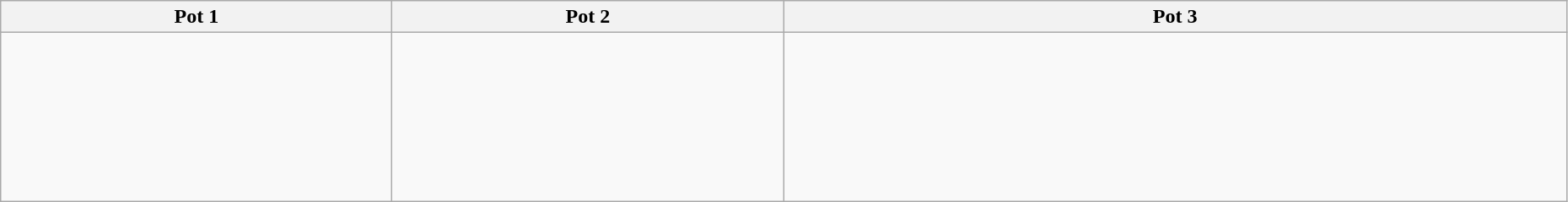<table class="wikitable" width=98%>
<tr>
<th width=25%>Pot 1</th>
<th width=25%>Pot 2</th>
<th colspan="2" width=50%>Pot 3</th>
</tr>
<tr>
<td><br>  <br>
 <br>
 <br>
</td>
<td><br> <br>
 <br>
 <br>
</td>
<td><br>

 <br>
 <br>
 <br>
 

 <br>
 <br>
 <br>
 
</td>
</tr>
</table>
